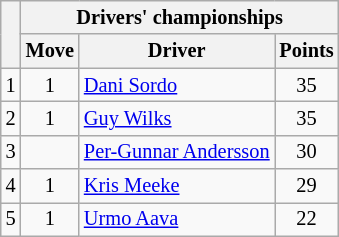<table class="wikitable" style="font-size:85%;">
<tr>
<th rowspan="2"></th>
<th colspan="3">Drivers' championships</th>
</tr>
<tr>
<th>Move</th>
<th>Driver</th>
<th>Points</th>
</tr>
<tr>
<td align="center">1</td>
<td align="center"> 1</td>
<td> <a href='#'>Dani Sordo</a></td>
<td align="center">35</td>
</tr>
<tr>
<td align="center">2</td>
<td align="center"> 1</td>
<td> <a href='#'>Guy Wilks</a></td>
<td align="center">35</td>
</tr>
<tr>
<td align="center">3</td>
<td align="center"></td>
<td> <a href='#'>Per-Gunnar Andersson</a></td>
<td align="center">30</td>
</tr>
<tr>
<td align="center">4</td>
<td align="center"> 1</td>
<td> <a href='#'>Kris Meeke</a></td>
<td align="center">29</td>
</tr>
<tr>
<td align="center">5</td>
<td align="center"> 1</td>
<td> <a href='#'>Urmo Aava</a></td>
<td align="center">22</td>
</tr>
</table>
